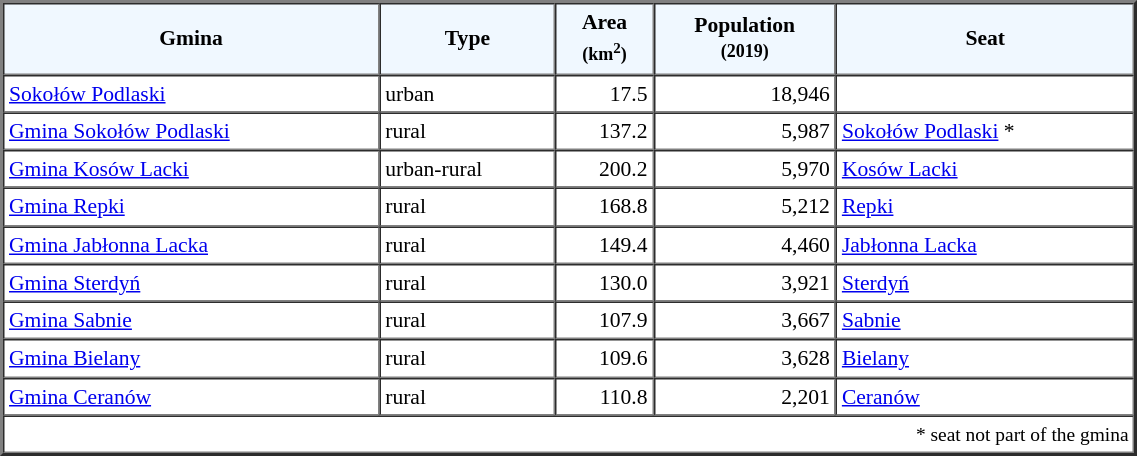<table width="60%" border="2" cellpadding="3" cellspacing="0" style="font-size:90%;line-height:120%;">
<tr bgcolor="F0F8FF">
<td style="text-align:center;"><strong>Gmina</strong></td>
<td style="text-align:center;"><strong>Type</strong></td>
<td style="text-align:center;"><strong>Area<br><small>(km<sup>2</sup>)</small></strong></td>
<td style="text-align:center;"><strong>Population<br><small>(2019)</small></strong></td>
<td style="text-align:center;"><strong>Seat</strong></td>
</tr>
<tr>
<td><a href='#'>Sokołów Podlaski</a></td>
<td>urban</td>
<td style="text-align:right;">17.5</td>
<td style="text-align:right;">18,946</td>
<td> </td>
</tr>
<tr>
<td><a href='#'>Gmina Sokołów Podlaski</a></td>
<td>rural</td>
<td style="text-align:right;">137.2</td>
<td style="text-align:right;">5,987</td>
<td><a href='#'>Sokołów Podlaski</a> *</td>
</tr>
<tr>
<td><a href='#'>Gmina Kosów Lacki</a></td>
<td>urban-rural</td>
<td style="text-align:right;">200.2</td>
<td style="text-align:right;">5,970</td>
<td><a href='#'>Kosów Lacki</a></td>
</tr>
<tr>
<td><a href='#'>Gmina Repki</a></td>
<td>rural</td>
<td style="text-align:right;">168.8</td>
<td style="text-align:right;">5,212</td>
<td><a href='#'>Repki</a></td>
</tr>
<tr>
<td><a href='#'>Gmina Jabłonna Lacka</a></td>
<td>rural</td>
<td style="text-align:right;">149.4</td>
<td style="text-align:right;">4,460</td>
<td><a href='#'>Jabłonna Lacka</a></td>
</tr>
<tr>
<td><a href='#'>Gmina Sterdyń</a></td>
<td>rural</td>
<td style="text-align:right;">130.0</td>
<td style="text-align:right;">3,921</td>
<td><a href='#'>Sterdyń</a></td>
</tr>
<tr>
<td><a href='#'>Gmina Sabnie</a></td>
<td>rural</td>
<td style="text-align:right;">107.9</td>
<td style="text-align:right;">3,667</td>
<td><a href='#'>Sabnie</a></td>
</tr>
<tr>
<td><a href='#'>Gmina Bielany</a></td>
<td>rural</td>
<td style="text-align:right;">109.6</td>
<td style="text-align:right;">3,628</td>
<td><a href='#'>Bielany</a></td>
</tr>
<tr>
<td><a href='#'>Gmina Ceranów</a></td>
<td>rural</td>
<td style="text-align:right;">110.8</td>
<td style="text-align:right;">2,201</td>
<td><a href='#'>Ceranów</a></td>
</tr>
<tr>
<td colspan=5 style="text-align:right;font-size:90%">* seat not part of the gmina</td>
</tr>
<tr>
</tr>
</table>
